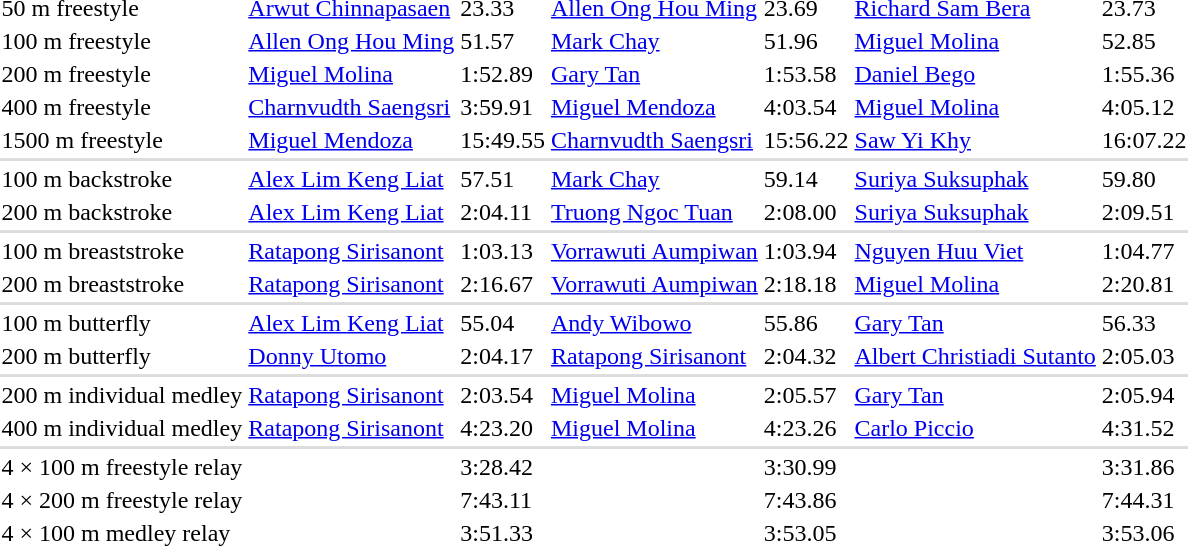<table>
<tr>
<td>50 m freestyle</td>
<td> <a href='#'>Arwut Chinnapasaen</a></td>
<td>23.33</td>
<td> <a href='#'>Allen Ong Hou Ming</a></td>
<td>23.69</td>
<td> <a href='#'>Richard Sam Bera</a></td>
<td>23.73</td>
</tr>
<tr>
<td>100 m freestyle</td>
<td> <a href='#'>Allen Ong Hou Ming</a></td>
<td>51.57</td>
<td> <a href='#'>Mark Chay</a></td>
<td>51.96</td>
<td> <a href='#'>Miguel Molina</a></td>
<td>52.85</td>
</tr>
<tr>
<td>200 m freestyle</td>
<td> <a href='#'>Miguel Molina</a></td>
<td>1:52.89</td>
<td> <a href='#'>Gary Tan</a></td>
<td>1:53.58</td>
<td> <a href='#'>Daniel Bego</a></td>
<td>1:55.36</td>
</tr>
<tr>
<td>400 m freestyle</td>
<td> <a href='#'>Charnvudth Saengsri</a></td>
<td>3:59.91</td>
<td> <a href='#'>Miguel Mendoza</a></td>
<td>4:03.54</td>
<td> <a href='#'>Miguel Molina</a></td>
<td>4:05.12</td>
</tr>
<tr>
<td>1500 m freestyle</td>
<td> <a href='#'>Miguel Mendoza</a></td>
<td>15:49.55</td>
<td> <a href='#'>Charnvudth Saengsri</a></td>
<td>15:56.22</td>
<td> <a href='#'>Saw Yi Khy</a></td>
<td>16:07.22</td>
</tr>
<tr bgcolor=#DDDDDD>
<td colspan=7></td>
</tr>
<tr>
<td>100 m backstroke</td>
<td> <a href='#'>Alex Lim Keng Liat</a></td>
<td>57.51</td>
<td> <a href='#'>Mark Chay</a></td>
<td>59.14</td>
<td> <a href='#'>Suriya Suksuphak</a></td>
<td>59.80</td>
</tr>
<tr>
<td>200 m backstroke</td>
<td> <a href='#'>Alex Lim Keng Liat</a></td>
<td>2:04.11</td>
<td> <a href='#'>Truong Ngoc Tuan</a></td>
<td>2:08.00</td>
<td> <a href='#'>Suriya Suksuphak</a></td>
<td>2:09.51</td>
</tr>
<tr bgcolor=#DDDDDD>
<td colspan=7></td>
</tr>
<tr>
<td>100 m breaststroke</td>
<td> <a href='#'>Ratapong Sirisanont</a></td>
<td>1:03.13</td>
<td> <a href='#'>Vorrawuti Aumpiwan</a></td>
<td>1:03.94</td>
<td> <a href='#'>Nguyen Huu Viet</a></td>
<td>1:04.77</td>
</tr>
<tr>
<td>200 m breaststroke</td>
<td> <a href='#'>Ratapong Sirisanont</a></td>
<td>2:16.67</td>
<td> <a href='#'>Vorrawuti Aumpiwan</a></td>
<td>2:18.18</td>
<td> <a href='#'>Miguel Molina</a></td>
<td>2:20.81</td>
</tr>
<tr bgcolor=#DDDDDD>
<td colspan=7></td>
</tr>
<tr>
<td>100 m butterfly</td>
<td> <a href='#'>Alex Lim Keng Liat</a></td>
<td>55.04</td>
<td> <a href='#'>Andy Wibowo</a></td>
<td>55.86</td>
<td> <a href='#'>Gary Tan</a></td>
<td>56.33</td>
</tr>
<tr>
<td>200 m butterfly</td>
<td> <a href='#'>Donny Utomo</a></td>
<td>2:04.17</td>
<td> <a href='#'>Ratapong Sirisanont</a></td>
<td>2:04.32</td>
<td> <a href='#'>Albert Christiadi Sutanto</a></td>
<td>2:05.03</td>
</tr>
<tr bgcolor=#DDDDDD>
<td colspan=7></td>
</tr>
<tr>
<td>200 m individual medley</td>
<td> <a href='#'>Ratapong Sirisanont</a></td>
<td>2:03.54</td>
<td> <a href='#'>Miguel Molina</a></td>
<td>2:05.57</td>
<td> <a href='#'>Gary Tan</a></td>
<td>2:05.94</td>
</tr>
<tr 1>
<td>400 m individual medley</td>
<td> <a href='#'>Ratapong Sirisanont</a></td>
<td>4:23.20</td>
<td> <a href='#'>Miguel Molina</a></td>
<td>4:23.26</td>
<td> <a href='#'>Carlo Piccio</a></td>
<td>4:31.52</td>
</tr>
<tr bgcolor=#DDDDDD>
<td colspan=7></td>
</tr>
<tr>
<td>4 × 100 m freestyle relay</td>
<td></td>
<td>3:28.42</td>
<td></td>
<td>3:30.99</td>
<td></td>
<td>3:31.86</td>
</tr>
<tr>
<td>4 × 200 m freestyle relay</td>
<td></td>
<td>7:43.11</td>
<td></td>
<td>7:43.86</td>
<td></td>
<td>7:44.31</td>
</tr>
<tr>
<td>4 × 100 m medley relay</td>
<td></td>
<td>3:51.33</td>
<td></td>
<td>3:53.05</td>
<td></td>
<td>3:53.06</td>
</tr>
</table>
